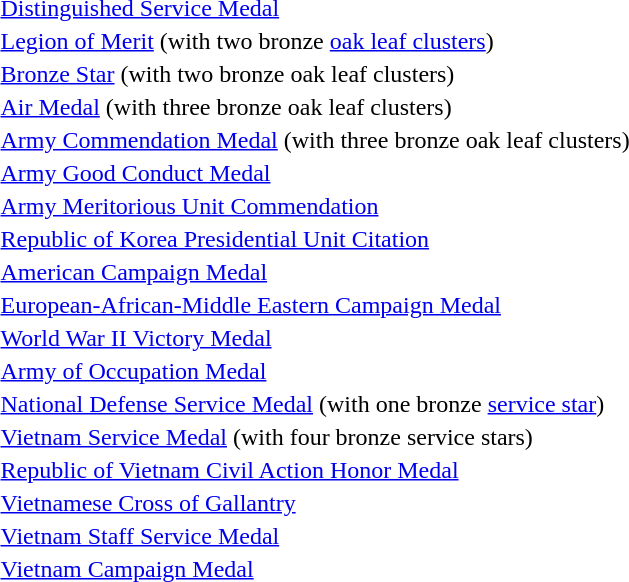<table>
<tr>
<td></td>
<td><a href='#'>Distinguished Service Medal</a></td>
</tr>
<tr>
<td></td>
<td><a href='#'>Legion of Merit</a> (with two bronze <a href='#'>oak leaf clusters</a>)</td>
</tr>
<tr>
<td></td>
<td><a href='#'>Bronze Star</a> (with two bronze oak leaf clusters)</td>
</tr>
<tr>
<td></td>
<td><a href='#'>Air Medal</a> (with three bronze oak leaf clusters)</td>
</tr>
<tr>
<td></td>
<td><a href='#'>Army Commendation Medal</a> (with three bronze oak leaf clusters)</td>
</tr>
<tr>
<td></td>
<td><a href='#'>Army Good Conduct Medal</a></td>
</tr>
<tr>
<td></td>
<td><a href='#'>Army Meritorious Unit Commendation</a></td>
</tr>
<tr>
<td></td>
<td><a href='#'>Republic of Korea Presidential Unit Citation</a></td>
</tr>
<tr>
<td></td>
<td><a href='#'>American Campaign Medal</a></td>
</tr>
<tr>
<td></td>
<td><a href='#'>European-African-Middle Eastern Campaign Medal</a></td>
</tr>
<tr>
<td></td>
<td><a href='#'>World War II Victory Medal</a></td>
</tr>
<tr>
<td></td>
<td><a href='#'>Army of Occupation Medal</a></td>
</tr>
<tr>
<td></td>
<td><a href='#'>National Defense Service Medal</a> (with one bronze <a href='#'>service star</a>)</td>
</tr>
<tr>
<td></td>
<td><a href='#'>Vietnam Service Medal</a> (with four bronze service stars)</td>
</tr>
<tr>
<td></td>
<td><a href='#'>Republic of Vietnam Civil Action Honor Medal</a></td>
</tr>
<tr>
<td></td>
<td><a href='#'>Vietnamese Cross of Gallantry</a></td>
</tr>
<tr>
<td></td>
<td><a href='#'>Vietnam Staff Service Medal</a></td>
</tr>
<tr>
<td></td>
<td><a href='#'>Vietnam Campaign Medal</a></td>
</tr>
</table>
